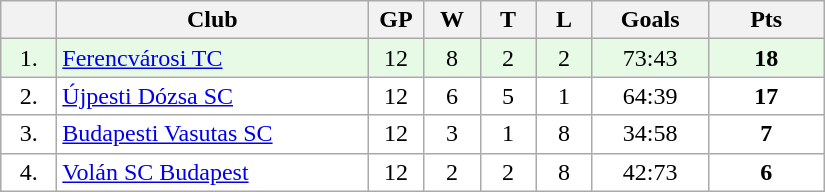<table class="wikitable">
<tr>
<th width="30"></th>
<th width="200">Club</th>
<th width="30">GP</th>
<th width="30">W</th>
<th width="30">T</th>
<th width="30">L</th>
<th width="70">Goals</th>
<th width="70">Pts</th>
</tr>
<tr bgcolor="#e6fae6" align="center">
<td>1.</td>
<td align="left"><a href='#'>Ferencvárosi TC</a></td>
<td>12</td>
<td>8</td>
<td>2</td>
<td>2</td>
<td>73:43</td>
<td><strong>18</strong></td>
</tr>
<tr bgcolor="#FFFFFF" align="center">
<td>2.</td>
<td align="left"><a href='#'>Újpesti Dózsa SC</a></td>
<td>12</td>
<td>6</td>
<td>5</td>
<td>1</td>
<td>64:39</td>
<td><strong>17</strong></td>
</tr>
<tr bgcolor="#FFFFFF" align="center">
<td>3.</td>
<td align="left"><a href='#'>Budapesti Vasutas SC</a></td>
<td>12</td>
<td>3</td>
<td>1</td>
<td>8</td>
<td>34:58</td>
<td><strong>7</strong></td>
</tr>
<tr bgcolor="#FFFFFF" align="center">
<td>4.</td>
<td align="left"><a href='#'>Volán SC Budapest</a></td>
<td>12</td>
<td>2</td>
<td>2</td>
<td>8</td>
<td>42:73</td>
<td><strong>6</strong></td>
</tr>
</table>
